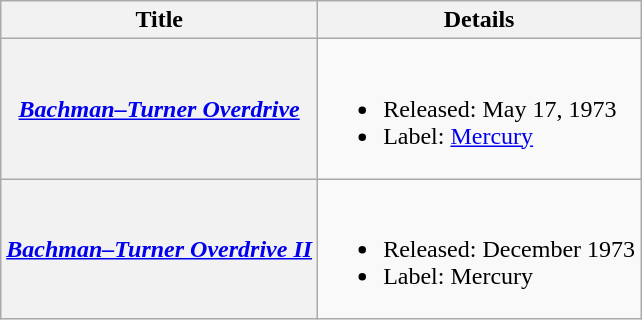<table class="wikitable">
<tr>
<th>Title</th>
<th>Details</th>
</tr>
<tr>
<th><em><a href='#'>Bachman–Turner Overdrive</a></em></th>
<td><br><ul><li>Released: May 17, 1973</li><li>Label: <a href='#'>Mercury</a></li></ul></td>
</tr>
<tr>
<th><em><a href='#'>Bachman–Turner Overdrive II</a></em></th>
<td><br><ul><li>Released: December 1973</li><li>Label: Mercury</li></ul></td>
</tr>
</table>
